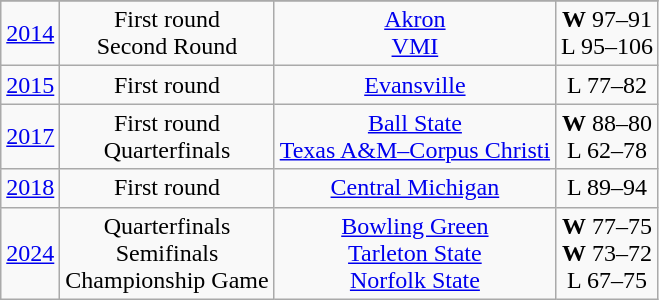<table class="wikitable">
<tr>
</tr>
<tr style="text-align:center;">
<td><a href='#'>2014</a></td>
<td>First round<br>Second Round</td>
<td><a href='#'>Akron</a><br><a href='#'>VMI</a></td>
<td><strong>W</strong> 97–91<br>L 95–106</td>
</tr>
<tr style="text-align:center;">
<td><a href='#'>2015</a></td>
<td>First round</td>
<td><a href='#'>Evansville</a></td>
<td>L 77–82</td>
</tr>
<tr style="text-align:center;">
<td><a href='#'>2017</a></td>
<td>First round<br>Quarterfinals</td>
<td><a href='#'>Ball State</a><br><a href='#'>Texas A&M–Corpus Christi</a></td>
<td><strong>W</strong> 88–80<br>L 62–78</td>
</tr>
<tr style="text-align:center;">
<td><a href='#'>2018</a></td>
<td>First round</td>
<td><a href='#'>Central Michigan</a></td>
<td>L 89–94</td>
</tr>
<tr style="text-align:center;">
<td><a href='#'>2024</a></td>
<td>Quarterfinals<br>Semifinals<br>Championship Game</td>
<td><a href='#'>Bowling Green</a><br><a href='#'>Tarleton State</a><br><a href='#'>Norfolk State</a></td>
<td><strong>W</strong> 77–75<br><strong>W</strong> 73–72<br>L 67–75</td>
</tr>
</table>
